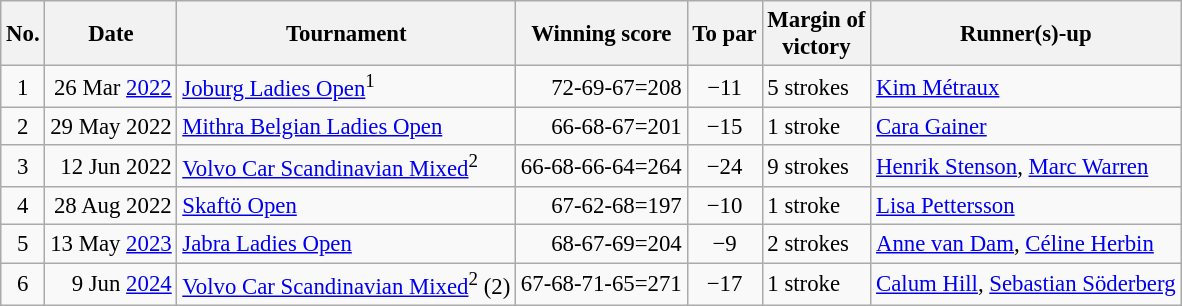<table class="wikitable " style="font-size:95%;">
<tr>
<th>No.</th>
<th>Date</th>
<th>Tournament</th>
<th>Winning score</th>
<th>To par</th>
<th>Margin of<br>victory</th>
<th>Runner(s)-up</th>
</tr>
<tr>
<td align=center>1</td>
<td align=right>26 Mar <a href='#'>2022</a></td>
<td><a href='#'>Joburg Ladies Open</a><sup>1</sup></td>
<td align=right>72-69-67=208</td>
<td align=center>−11</td>
<td>5 strokes</td>
<td> <a href='#'>Kim Métraux</a></td>
</tr>
<tr>
<td align=center>2</td>
<td align=right>29 May 2022</td>
<td><a href='#'>Mithra Belgian Ladies Open</a></td>
<td align=right>66-68-67=201</td>
<td align=center>−15</td>
<td>1 stroke</td>
<td> <a href='#'>Cara Gainer</a></td>
</tr>
<tr>
<td align=center>3</td>
<td align=right>12 Jun 2022</td>
<td><a href='#'>Volvo Car Scandinavian Mixed</a><sup>2</sup></td>
<td align=right>66-68-66-64=264</td>
<td align=center>−24</td>
<td>9 strokes</td>
<td> <a href='#'>Henrik Stenson</a>,  <a href='#'>Marc Warren</a></td>
</tr>
<tr>
<td align=center>4</td>
<td align=right>28 Aug 2022</td>
<td><a href='#'>Skaftö Open</a></td>
<td align=right>67-62-68=197</td>
<td align=center>−10</td>
<td>1 stroke</td>
<td> <a href='#'>Lisa Pettersson</a></td>
</tr>
<tr>
<td align=center>5</td>
<td align=right>13 May <a href='#'>2023</a></td>
<td><a href='#'>Jabra Ladies Open</a></td>
<td align=right>68-67-69=204</td>
<td align=center>−9</td>
<td>2 strokes</td>
<td> <a href='#'>Anne van Dam</a>,  <a href='#'>Céline Herbin</a></td>
</tr>
<tr>
<td align=center>6</td>
<td align=right>9 Jun <a href='#'>2024</a></td>
<td><a href='#'>Volvo Car Scandinavian Mixed</a><sup>2</sup> (2)</td>
<td align=right>67-68-71-65=271</td>
<td align=center>−17</td>
<td>1 stroke</td>
<td> <a href='#'>Calum Hill</a>,  <a href='#'>Sebastian Söderberg</a></td>
</tr>
</table>
